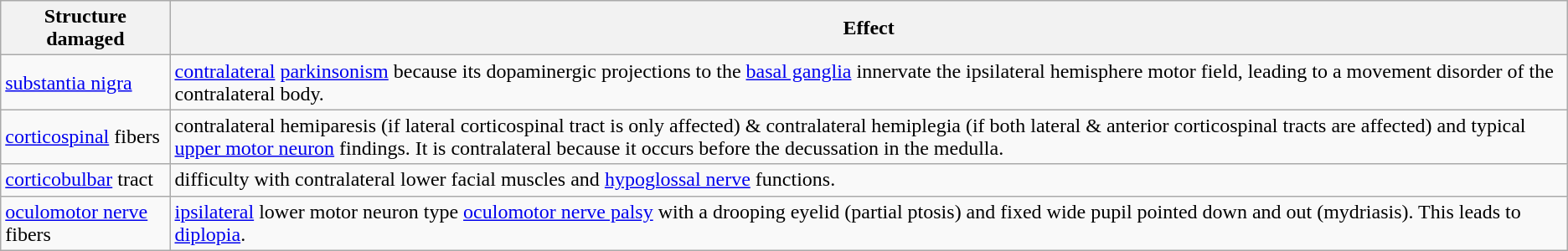<table class="wikitable">
<tr>
<th>Structure damaged</th>
<th>Effect</th>
</tr>
<tr>
<td><a href='#'>substantia nigra</a></td>
<td><a href='#'>contralateral</a> <a href='#'>parkinsonism</a> because its dopaminergic projections to the <a href='#'>basal ganglia</a> innervate the ipsilateral hemisphere motor field, leading to a movement disorder of the contralateral body.</td>
</tr>
<tr>
<td><a href='#'>corticospinal</a> fibers</td>
<td>contralateral hemiparesis (if lateral corticospinal tract is only affected) & contralateral hemiplegia (if both lateral & anterior corticospinal tracts are affected) and typical <a href='#'>upper motor neuron</a> findings. It is contralateral because it occurs before the decussation in the medulla.</td>
</tr>
<tr>
<td><a href='#'>corticobulbar</a> tract</td>
<td>difficulty with contralateral lower facial muscles and <a href='#'>hypoglossal nerve</a> functions.</td>
</tr>
<tr>
<td><a href='#'>oculomotor nerve</a> fibers</td>
<td><a href='#'>ipsilateral</a> lower motor neuron type <a href='#'>oculomotor nerve palsy</a> with a drooping eyelid (partial ptosis) and fixed wide pupil pointed down and out (mydriasis). This leads to <a href='#'>diplopia</a>.</td>
</tr>
</table>
